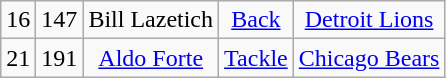<table class="wikitable" style="text-align:center">
<tr>
<td>16</td>
<td>147</td>
<td>Bill Lazetich</td>
<td><a href='#'>Back</a></td>
<td><a href='#'>Detroit Lions</a></td>
</tr>
<tr>
<td>21</td>
<td>191</td>
<td><a href='#'>Aldo Forte</a></td>
<td><a href='#'>Tackle</a></td>
<td><a href='#'>Chicago Bears</a></td>
</tr>
</table>
